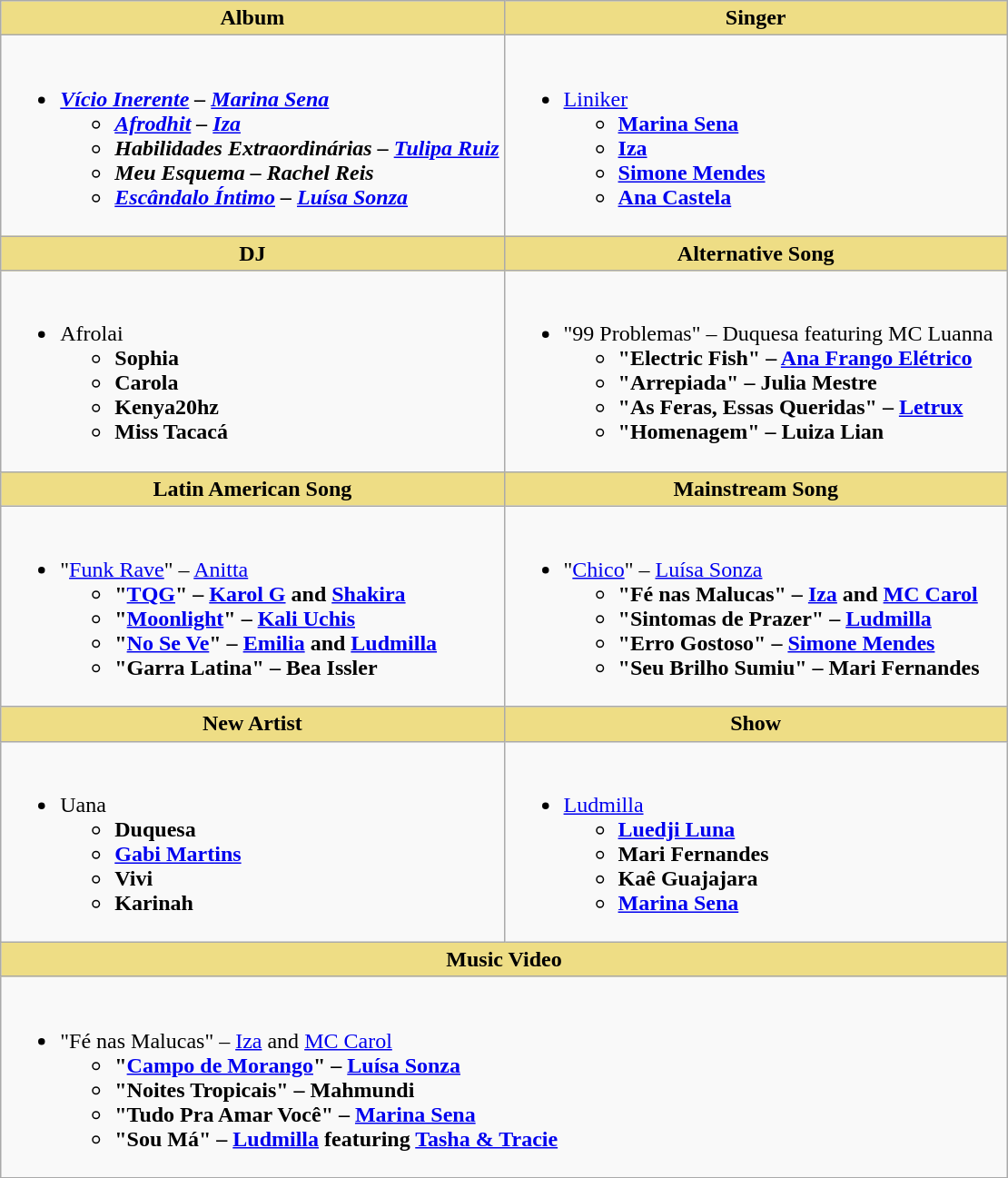<table class="wikitable" style="width=">
<tr>
<th scope="col" style="background:#EEDD85; width:50%">Album</th>
<th scope="col" style="background:#EEDD85; width:50%">Singer</th>
</tr>
<tr>
<td style="vertical-align:top"><br><ul><li><strong><em><a href='#'>Vício Inerente</a><em> – <a href='#'>Marina Sena</a><strong><ul><li></em><a href='#'>Afrodhit</a><em> – <a href='#'>Iza</a></li><li></em>Habilidades Extraordinárias<em> – <a href='#'>Tulipa Ruiz</a></li><li></em>Meu Esquema<em> – Rachel Reis</li><li></em><a href='#'>Escândalo Íntimo</a><em> – <a href='#'>Luísa Sonza</a></li></ul></li></ul></td>
<td style="vertical-align:top"><br><ul><li></strong><a href='#'>Liniker</a><strong><ul><li><a href='#'>Marina Sena</a></li><li><a href='#'>Iza</a></li><li><a href='#'>Simone Mendes</a></li><li><a href='#'>Ana Castela</a></li></ul></li></ul></td>
</tr>
<tr>
<th scope="col" style="background:#EEDD85; width:50%">DJ</th>
<th scope="col" style="background:#EEDD85; width:50%">Alternative Song</th>
</tr>
<tr>
<td style="vertical-align:top"><br><ul><li></strong>Afrolai<strong><ul><li>Sophia</li><li>Carola</li><li>Kenya20hz</li><li>Miss Tacacá</li></ul></li></ul></td>
<td style="vertical-align:top"><br><ul><li></strong>"99 Problemas" – Duquesa featuring MC Luanna<strong><ul><li>"Electric Fish" – <a href='#'>Ana Frango Elétrico</a></li><li>"Arrepiada" – Julia Mestre</li><li>"As Feras, Essas Queridas" – <a href='#'>Letrux</a></li><li>"Homenagem" – Luiza Lian</li></ul></li></ul></td>
</tr>
<tr>
<th scope="col" style="background:#EEDD85; width:50%">Latin American Song</th>
<th scope="col" style="background:#EEDD85; width:50%">Mainstream Song</th>
</tr>
<tr>
<td style="vertical-align:top"><br><ul><li></strong>"<a href='#'>Funk Rave</a>" – <a href='#'>Anitta</a><strong><ul><li>"<a href='#'>TQG</a>" – <a href='#'>Karol G</a> and <a href='#'>Shakira</a></li><li>"<a href='#'>Moonlight</a>" – <a href='#'>Kali Uchis</a></li><li>"<a href='#'>No Se Ve</a>" – <a href='#'>Emilia</a> and <a href='#'>Ludmilla</a></li><li>"Garra Latina" – Bea Issler</li></ul></li></ul></td>
<td style="vertical-align:top"><br><ul><li></strong>"<a href='#'>Chico</a>" – <a href='#'>Luísa Sonza</a><strong><ul><li>"Fé nas Malucas" – <a href='#'>Iza</a> and <a href='#'>MC Carol</a></li><li>"Sintomas de Prazer" – <a href='#'>Ludmilla</a></li><li>"Erro Gostoso" – <a href='#'>Simone Mendes</a></li><li>"Seu Brilho Sumiu" – Mari Fernandes</li></ul></li></ul></td>
</tr>
<tr>
<th scope="col" style="background:#EEDD85; width:50%">New Artist</th>
<th scope="col" style="background:#EEDD85; width:50%">Show</th>
</tr>
<tr>
<td style="vertical-align:top"><br><ul><li></strong>Uana<strong><ul><li>Duquesa</li><li><a href='#'>Gabi Martins</a></li><li>Vivi</li><li>Karinah</li></ul></li></ul></td>
<td style="vertical-align:top"><br><ul><li></strong><a href='#'>Ludmilla</a><strong><ul><li><a href='#'>Luedji Luna</a></li><li>Mari Fernandes</li><li>Kaê Guajajara</li><li><a href='#'>Marina Sena</a></li></ul></li></ul></td>
</tr>
<tr>
<th colspan="2" scope="col" style="background:#EEDD85; width:50%">Music Video</th>
</tr>
<tr>
<td colspan="2" style="vertical-align:top"><br><ul><li></strong>"Fé nas Malucas" – <a href='#'>Iza</a> and <a href='#'>MC Carol</a><strong><ul><li>"<a href='#'>Campo de Morango</a>" – <a href='#'>Luísa Sonza</a></li><li>"Noites Tropicais" – Mahmundi</li><li>"Tudo Pra Amar Você" – <a href='#'>Marina Sena</a></li><li>"Sou Má" – <a href='#'>Ludmilla</a> featuring <a href='#'>Tasha & Tracie</a></li></ul></li></ul></td>
</tr>
</table>
